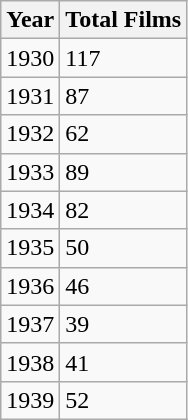<table class="wikitable">
<tr>
<th>Year</th>
<th>Total Films</th>
</tr>
<tr>
<td>1930</td>
<td>117</td>
</tr>
<tr>
<td>1931</td>
<td>87</td>
</tr>
<tr>
<td>1932</td>
<td>62</td>
</tr>
<tr>
<td>1933</td>
<td>89</td>
</tr>
<tr>
<td>1934</td>
<td>82</td>
</tr>
<tr>
<td>1935</td>
<td>50</td>
</tr>
<tr>
<td>1936</td>
<td>46</td>
</tr>
<tr>
<td>1937</td>
<td>39</td>
</tr>
<tr>
<td>1938</td>
<td>41</td>
</tr>
<tr>
<td>1939</td>
<td>52</td>
</tr>
</table>
